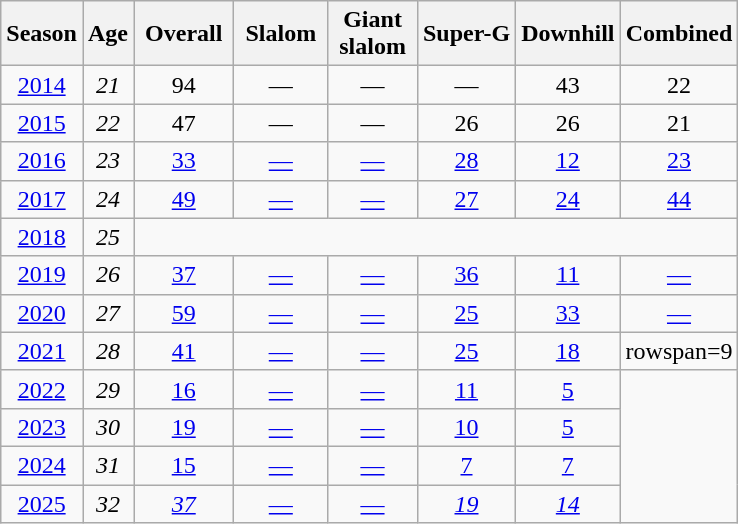<table class=wikitable style="text-align:center">
<tr>
<th>Season</th>
<th>Age</th>
<th> Overall </th>
<th> Slalom </th>
<th>Giant<br> slalom </th>
<th>Super-G</th>
<th>Downhill</th>
<th>Combined</th>
</tr>
<tr>
<td><a href='#'>2014</a></td>
<td><em>21</em></td>
<td>94</td>
<td>—</td>
<td>—</td>
<td>—</td>
<td>43</td>
<td>22</td>
</tr>
<tr>
<td><a href='#'>2015</a></td>
<td><em>22</em></td>
<td>47</td>
<td>—</td>
<td>—</td>
<td>26</td>
<td>26</td>
<td>21</td>
</tr>
<tr>
<td><a href='#'>2016</a></td>
<td><em>23</em></td>
<td><a href='#'>33</a></td>
<td><a href='#'>—</a></td>
<td><a href='#'>—</a></td>
<td><a href='#'>28</a></td>
<td><a href='#'>12</a></td>
<td><a href='#'>23</a></td>
</tr>
<tr>
<td><a href='#'>2017</a></td>
<td><em>24</em></td>
<td><a href='#'>49</a></td>
<td><a href='#'>—</a></td>
<td><a href='#'>—</a></td>
<td><a href='#'>27</a></td>
<td><a href='#'>24</a></td>
<td><a href='#'>44</a></td>
</tr>
<tr>
<td><a href='#'>2018</a></td>
<td><em>25</em></td>
<td colspan=6><em></em></td>
</tr>
<tr>
<td><a href='#'>2019</a></td>
<td><em>26</em></td>
<td><a href='#'>37</a></td>
<td><a href='#'>—</a></td>
<td><a href='#'>—</a></td>
<td><a href='#'>36</a></td>
<td><a href='#'>11</a></td>
<td><a href='#'>—</a></td>
</tr>
<tr>
<td><a href='#'>2020</a></td>
<td><em>27</em></td>
<td><a href='#'>59</a></td>
<td><a href='#'>—</a></td>
<td><a href='#'>—</a></td>
<td><a href='#'>25</a></td>
<td><a href='#'>33</a></td>
<td><a href='#'>—</a></td>
</tr>
<tr>
<td><a href='#'>2021</a></td>
<td><em>28</em></td>
<td><a href='#'>41</a></td>
<td><a href='#'>—</a></td>
<td><a href='#'>—</a></td>
<td><a href='#'>25</a></td>
<td><a href='#'>18</a></td>
<td>rowspan=9 </td>
</tr>
<tr>
<td><a href='#'>2022</a></td>
<td><em>29</em></td>
<td><a href='#'>16</a></td>
<td><a href='#'>—</a></td>
<td><a href='#'>—</a></td>
<td><a href='#'>11</a></td>
<td><a href='#'>5</a></td>
</tr>
<tr>
<td><a href='#'>2023</a></td>
<td><em>30</em></td>
<td><a href='#'>19</a></td>
<td><a href='#'>—</a></td>
<td><a href='#'>—</a></td>
<td><a href='#'>10</a></td>
<td><a href='#'>5</a></td>
</tr>
<tr>
<td><a href='#'>2024</a></td>
<td><em>31</em></td>
<td><a href='#'>15</a></td>
<td><a href='#'>—</a></td>
<td><a href='#'>—</a></td>
<td><a href='#'>7</a></td>
<td><a href='#'>7</a></td>
</tr>
<tr>
<td><a href='#'>2025</a></td>
<td><em>32</em></td>
<td><a href='#'><em>37</em></a></td>
<td><a href='#'>—</a></td>
<td><a href='#'>—</a></td>
<td><a href='#'><em>19</em></a></td>
<td><a href='#'><em>14</em></a></td>
</tr>
</table>
